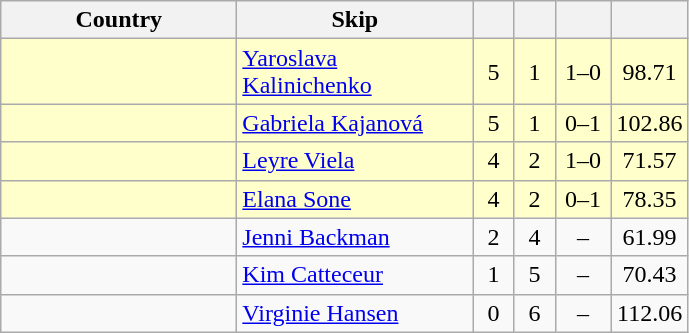<table class=wikitable style="text-align:center;">
<tr>
<th width=150>Country</th>
<th width=150>Skip</th>
<th width=20></th>
<th width=20></th>
<th width=30></th>
<th width=20></th>
</tr>
<tr bgcolor=#ffffcc>
<td style="text-align:left;"></td>
<td style="text-align:left;"><a href='#'>Yaroslava Kalinichenko</a></td>
<td>5</td>
<td>1</td>
<td>1–0</td>
<td>98.71</td>
</tr>
<tr bgcolor=#ffffcc>
<td style="text-align:left;"></td>
<td style="text-align:left;"><a href='#'>Gabriela Kajanová</a></td>
<td>5</td>
<td>1</td>
<td>0–1</td>
<td>102.86</td>
</tr>
<tr bgcolor=#ffffcc>
<td style="text-align:left;"></td>
<td style="text-align:left;"><a href='#'>Leyre Viela</a></td>
<td>4</td>
<td>2</td>
<td>1–0</td>
<td>71.57</td>
</tr>
<tr bgcolor=#ffffcc>
<td style="text-align:left;"></td>
<td style="text-align:left;"><a href='#'>Elana Sone</a></td>
<td>4</td>
<td>2</td>
<td>0–1</td>
<td>78.35</td>
</tr>
<tr>
<td style="text-align:left;"></td>
<td style="text-align:left;"><a href='#'>Jenni Backman</a></td>
<td>2</td>
<td>4</td>
<td>–</td>
<td>61.99</td>
</tr>
<tr>
<td style="text-align:left;"></td>
<td style="text-align:left;"><a href='#'>Kim Catteceur</a></td>
<td>1</td>
<td>5</td>
<td>–</td>
<td>70.43</td>
</tr>
<tr>
<td style="text-align:left;"></td>
<td style="text-align:left;"><a href='#'>Virginie Hansen</a></td>
<td>0</td>
<td>6</td>
<td>–</td>
<td>112.06</td>
</tr>
</table>
